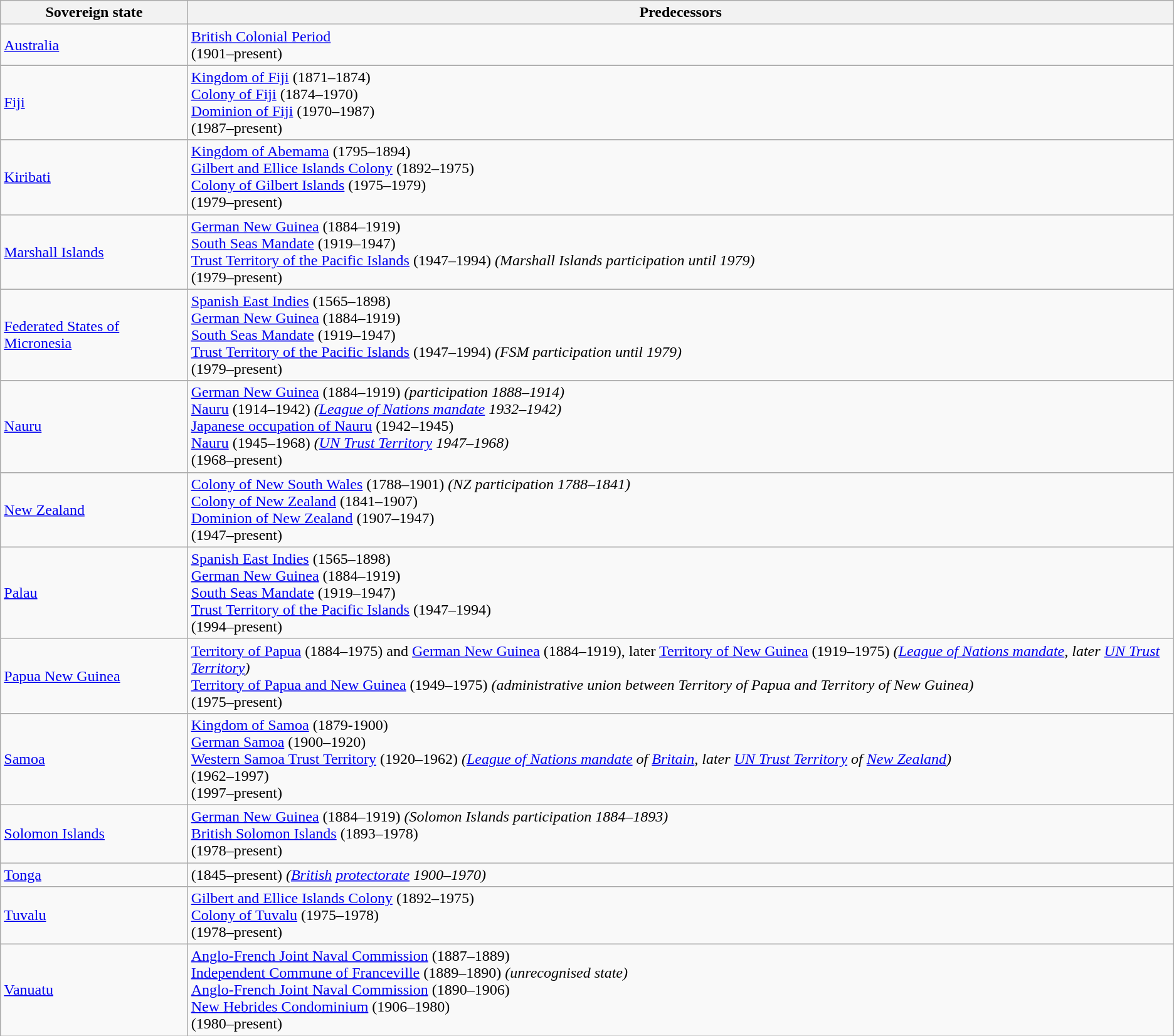<table class="wikitable">
<tr>
<th>Sovereign state</th>
<th>Predecessors</th>
</tr>
<tr>
<td><a href='#'>Australia</a></td>
<td> <a href='#'>British Colonial Period</a><br><strong></strong> (1901–present)</td>
</tr>
<tr>
<td><a href='#'>Fiji</a></td>
<td> <a href='#'>Kingdom of Fiji</a> (1871–1874)<br> <a href='#'>Colony of Fiji</a> (1874–1970)<br> <a href='#'>Dominion of Fiji</a> (1970–1987)<br><strong></strong> (1987–present)</td>
</tr>
<tr>
<td><a href='#'>Kiribati</a></td>
<td> <a href='#'>Kingdom of Abemama</a> (1795–1894)<br> <a href='#'>Gilbert and Ellice Islands Colony</a> (1892–1975)<br> <a href='#'>Colony of Gilbert Islands</a> (1975–1979)<br><strong></strong> (1979–present)</td>
</tr>
<tr>
<td><a href='#'>Marshall Islands</a></td>
<td> <a href='#'>German New Guinea</a> (1884–1919)<br> <a href='#'>South Seas Mandate</a> (1919–1947)<br> <a href='#'>Trust Territory of the Pacific Islands</a> (1947–1994) <em>(Marshall Islands participation until 1979)</em><br><strong></strong> (1979–present)</td>
</tr>
<tr>
<td><a href='#'>Federated States of Micronesia</a></td>
<td> <a href='#'>Spanish East Indies</a> (1565–1898)<br> <a href='#'>German New Guinea</a> (1884–1919)<br> <a href='#'>South Seas Mandate</a> (1919–1947)<br> <a href='#'>Trust Territory of the Pacific Islands</a> (1947–1994) <em>(FSM participation until 1979)</em><br><strong></strong> (1979–present)</td>
</tr>
<tr>
<td><a href='#'>Nauru</a></td>
<td> <a href='#'>German New Guinea</a> (1884–1919) <em>(participation 1888–1914)</em><br> <a href='#'>Nauru</a> (1914–1942) <em>(<a href='#'>League of Nations mandate</a> 1932–1942)</em><br> <a href='#'>Japanese occupation of Nauru</a> (1942–1945)<br> <a href='#'>Nauru</a> (1945–1968) <em>(<a href='#'>UN Trust Territory</a> 1947–1968)</em><br><strong></strong> (1968–present)</td>
</tr>
<tr>
<td><a href='#'>New Zealand</a></td>
<td> <a href='#'>Colony of New South Wales</a> (1788–1901) <em>(NZ participation 1788–1841)</em><br> <a href='#'>Colony of New Zealand</a> (1841–1907)<br> <a href='#'>Dominion of New Zealand</a> (1907–1947)<br><strong></strong> (1947–present)</td>
</tr>
<tr>
<td><a href='#'>Palau</a></td>
<td> <a href='#'>Spanish East Indies</a> (1565–1898)<br> <a href='#'>German New Guinea</a> (1884–1919)<br> <a href='#'>South Seas Mandate</a> (1919–1947)<br> <a href='#'>Trust Territory of the Pacific Islands</a> (1947–1994)<br><strong></strong> (1994–present)</td>
</tr>
<tr>
<td><a href='#'>Papua New Guinea</a></td>
<td> <a href='#'>Territory of Papua</a> (1884–1975) and  <a href='#'>German New Guinea</a> (1884–1919), later  <a href='#'>Territory of New Guinea</a> (1919–1975) <em>(<a href='#'>League of Nations mandate</a>, later <a href='#'>UN Trust Territory</a>)</em><br> <a href='#'>Territory of Papua and New Guinea</a> (1949–1975) <em>(administrative union between Territory of Papua and Territory of New Guinea)</em><br><strong></strong> (1975–present)</td>
</tr>
<tr>
<td><a href='#'>Samoa</a></td>
<td> <a href='#'>Kingdom of Samoa</a> (1879-1900)<br> <a href='#'>German Samoa</a> (1900–1920)<br> <a href='#'>Western Samoa Trust Territory</a> (1920–1962) <em>(<a href='#'>League of Nations mandate</a> of <a href='#'>Britain</a>, later <a href='#'>UN Trust Territory</a> of <a href='#'>New Zealand</a>)</em><br> (1962–1997)<br><strong></strong> (1997–present)</td>
</tr>
<tr>
<td><a href='#'>Solomon Islands</a></td>
<td> <a href='#'>German New Guinea</a> (1884–1919) <em>(Solomon Islands participation 1884–1893)</em><br> <a href='#'>British Solomon Islands</a> (1893–1978)<br><strong></strong> (1978–present)</td>
</tr>
<tr>
<td><a href='#'>Tonga</a></td>
<td><strong></strong> (1845–present) <em>(<a href='#'>British</a> <a href='#'>protectorate</a> 1900–1970)</em></td>
</tr>
<tr>
<td><a href='#'>Tuvalu</a></td>
<td> <a href='#'>Gilbert and Ellice Islands Colony</a> (1892–1975)<br> <a href='#'>Colony of Tuvalu</a> (1975–1978)<br><strong></strong> (1978–present)</td>
</tr>
<tr>
<td><a href='#'>Vanuatu</a></td>
<td> <a href='#'>Anglo-French Joint Naval Commission</a> (1887–1889)<br> <a href='#'>Independent Commune of Franceville</a> (1889–1890) <em>(unrecognised state)</em><br> <a href='#'>Anglo-French Joint Naval Commission</a> (1890–1906)<br>  <a href='#'>New Hebrides Condominium</a> (1906–1980)<br><strong></strong> (1980–present)</td>
</tr>
</table>
